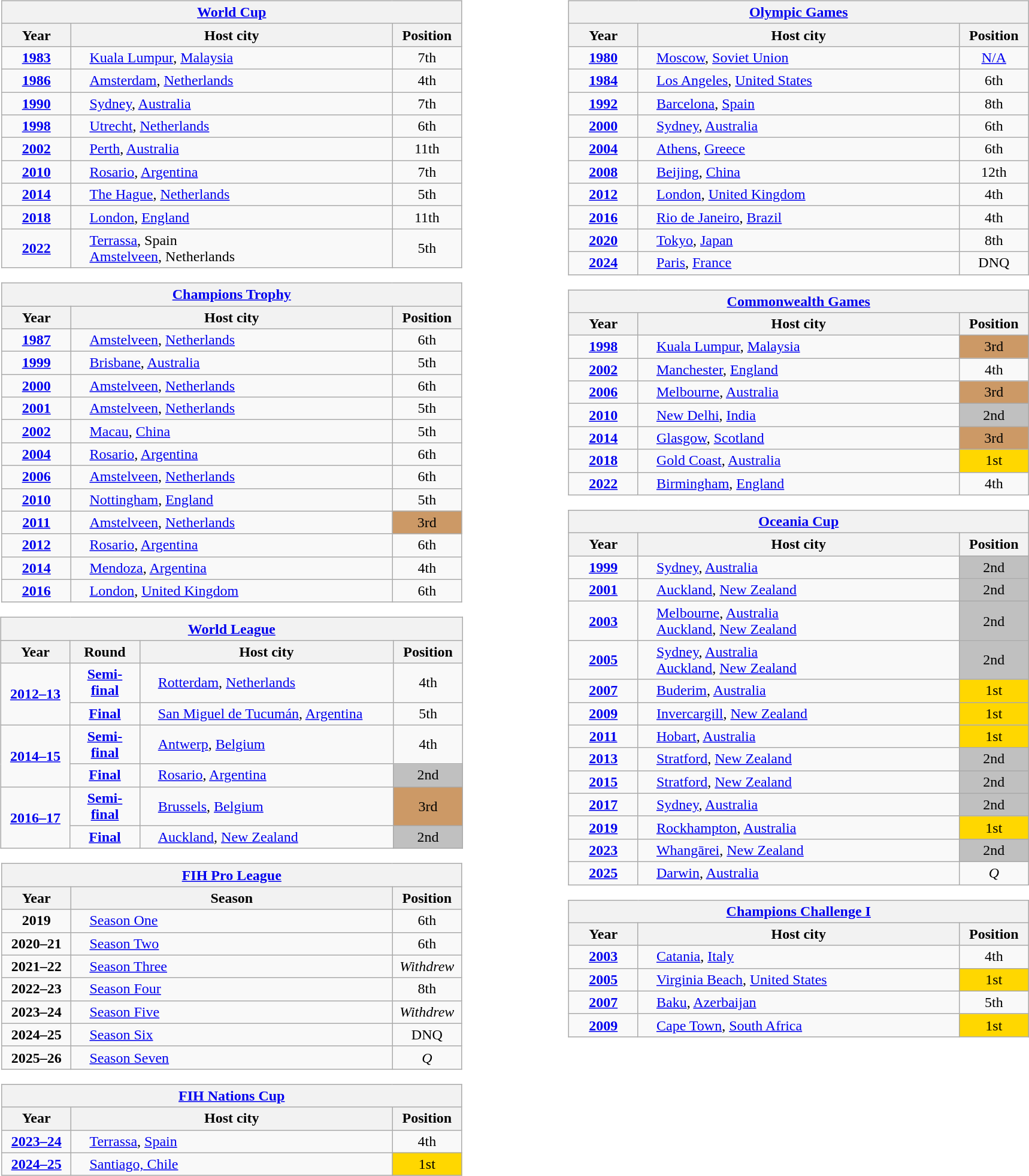<table width="100%">
<tr>
<td width="50%" valign="top" align="center"><br><table class="wikitable" style="text-align: center;">
<tr>
<th colspan=3 style="background-color: ;"><a href='#'>World Cup</a></th>
</tr>
<tr>
<th style="width: 70px;">Year</th>
<th style="width: 350px;">Host city</th>
<th style="width: 70px;">Position</th>
</tr>
<tr>
<td><strong><a href='#'>1983</a></strong></td>
<td style="text-align: left; padding-left: 20px;"> <a href='#'>Kuala Lumpur</a>, <a href='#'>Malaysia</a></td>
<td>7th</td>
</tr>
<tr>
<td><strong><a href='#'>1986</a></strong></td>
<td style="text-align: left; padding-left: 20px;"> <a href='#'>Amsterdam</a>, <a href='#'>Netherlands</a></td>
<td>4th</td>
</tr>
<tr>
<td><strong><a href='#'>1990</a></strong></td>
<td style="text-align: left; padding-left: 20px;"> <a href='#'>Sydney</a>, <a href='#'>Australia</a></td>
<td>7th</td>
</tr>
<tr>
<td><strong><a href='#'>1998</a></strong></td>
<td style="text-align: left; padding-left: 20px;"> <a href='#'>Utrecht</a>, <a href='#'>Netherlands</a></td>
<td>6th</td>
</tr>
<tr>
<td><strong><a href='#'>2002</a></strong></td>
<td style="text-align: left; padding-left: 20px;"> <a href='#'>Perth</a>, <a href='#'>Australia</a></td>
<td>11th</td>
</tr>
<tr>
<td><strong><a href='#'>2010</a></strong></td>
<td style="text-align: left; padding-left: 20px;"> <a href='#'>Rosario</a>, <a href='#'>Argentina</a></td>
<td>7th</td>
</tr>
<tr>
<td><strong><a href='#'>2014</a></strong></td>
<td style="text-align: left; padding-left: 20px;"> <a href='#'>The Hague</a>, <a href='#'>Netherlands</a></td>
<td>5th</td>
</tr>
<tr>
<td><strong><a href='#'>2018</a></strong></td>
<td style="text-align: left; padding-left: 20px;"> <a href='#'>London</a>, <a href='#'>England</a></td>
<td>11th</td>
</tr>
<tr>
<td><strong><a href='#'>2022</a></strong></td>
<td style="text-align: left; padding-left: 20px;"> <a href='#'>Terrassa</a>, Spain<br> <a href='#'>Amstelveen</a>, Netherlands</td>
<td>5th</td>
</tr>
</table>
<table class="wikitable" style="text-align: center;">
<tr>
<th colspan=3 style="background-color: ;"><a href='#'>Champions Trophy</a></th>
</tr>
<tr>
<th style="width: 70px;">Year</th>
<th style="width: 350px;">Host city</th>
<th style="width: 70px;">Position</th>
</tr>
<tr>
<td><strong><a href='#'>1987</a></strong></td>
<td style="text-align: left; padding-left: 20px;"> <a href='#'>Amstelveen</a>, <a href='#'>Netherlands</a></td>
<td>6th</td>
</tr>
<tr>
<td><strong><a href='#'>1999</a></strong></td>
<td style="text-align: left; padding-left: 20px;"> <a href='#'>Brisbane</a>, <a href='#'>Australia</a></td>
<td>5th</td>
</tr>
<tr>
<td><strong><a href='#'>2000</a></strong></td>
<td style="text-align: left; padding-left: 20px;"> <a href='#'>Amstelveen</a>, <a href='#'>Netherlands</a></td>
<td>6th</td>
</tr>
<tr>
<td><strong><a href='#'>2001</a></strong></td>
<td style="text-align: left; padding-left: 20px;"> <a href='#'>Amstelveen</a>, <a href='#'>Netherlands</a></td>
<td>5th</td>
</tr>
<tr>
<td><strong><a href='#'>2002</a></strong></td>
<td style="text-align: left; padding-left: 20px;"> <a href='#'>Macau</a>, <a href='#'>China</a></td>
<td>5th</td>
</tr>
<tr>
<td><strong><a href='#'>2004</a></strong></td>
<td style="text-align: left; padding-left: 20px;"> <a href='#'>Rosario</a>, <a href='#'>Argentina</a></td>
<td>6th</td>
</tr>
<tr>
<td><strong><a href='#'>2006</a></strong></td>
<td style="text-align: left; padding-left: 20px;"> <a href='#'>Amstelveen</a>, <a href='#'>Netherlands</a></td>
<td>6th</td>
</tr>
<tr>
<td><strong><a href='#'>2010</a></strong></td>
<td style="text-align: left; padding-left: 20px;"> <a href='#'>Nottingham</a>, <a href='#'>England</a></td>
<td>5th</td>
</tr>
<tr>
<td><strong><a href='#'>2011</a></strong></td>
<td style="text-align: left; padding-left: 20px;"> <a href='#'>Amstelveen</a>, <a href='#'>Netherlands</a></td>
<td style="background-color: #cc9966">3rd</td>
</tr>
<tr>
<td><strong><a href='#'>2012</a></strong></td>
<td style="text-align: left; padding-left: 20px;"> <a href='#'>Rosario</a>, <a href='#'>Argentina</a></td>
<td>6th</td>
</tr>
<tr>
<td><strong><a href='#'>2014</a></strong></td>
<td style="text-align: left; padding-left: 20px;"> <a href='#'>Mendoza</a>, <a href='#'>Argentina</a></td>
<td>4th</td>
</tr>
<tr>
<td><strong><a href='#'>2016</a></strong></td>
<td style="text-align: left; padding-left: 20px;"> <a href='#'>London</a>, <a href='#'>United Kingdom</a></td>
<td>6th</td>
</tr>
</table>
<table class="wikitable" style="text-align: center;">
<tr>
<th colspan=4 style="background-color: ;"><a href='#'>World League</a></th>
</tr>
<tr>
<th style="width: 70px;">Year</th>
<th style="width: 70px;">Round</th>
<th style="width: 275px;">Host city</th>
<th style="width: 70px;">Position</th>
</tr>
<tr>
<td rowspan=2><strong><a href='#'>2012–13</a></strong></td>
<td><strong><a href='#'>Semi-final</a></strong></td>
<td style="text-align: left; padding-left: 20px;"> <a href='#'>Rotterdam</a>, <a href='#'>Netherlands</a></td>
<td>4th</td>
</tr>
<tr>
<td><strong><a href='#'>Final</a></strong></td>
<td style="text-align: left; padding-left: 20px;"> <a href='#'>San Miguel de Tucumán</a>, <a href='#'>Argentina</a></td>
<td>5th</td>
</tr>
<tr>
<td rowspan=2><strong><a href='#'>2014–15</a></strong></td>
<td><strong><a href='#'>Semi-final</a></strong></td>
<td style="text-align: left; padding-left: 20px;"> <a href='#'>Antwerp</a>, <a href='#'>Belgium</a></td>
<td>4th</td>
</tr>
<tr>
<td><strong><a href='#'>Final</a></strong></td>
<td style="text-align: left; padding-left: 20px;"> <a href='#'>Rosario</a>, <a href='#'>Argentina</a></td>
<td style="background-color: silver">2nd</td>
</tr>
<tr>
<td rowspan=2><strong><a href='#'>2016–17</a></strong></td>
<td><strong><a href='#'>Semi-final</a></strong></td>
<td style="text-align: left; padding-left: 20px;"> <a href='#'>Brussels</a>, <a href='#'>Belgium</a></td>
<td style="background-color: #cc9966">3rd</td>
</tr>
<tr>
<td><strong><a href='#'>Final</a></strong></td>
<td style="text-align: left; padding-left: 20px;"> <a href='#'>Auckland</a>, <a href='#'>New Zealand</a></td>
<td style="background-color: silver">2nd</td>
</tr>
</table>
<table class="wikitable" style="text-align: center;">
<tr>
<th colspan=3 style="background-color: ;"><a href='#'>FIH Pro League</a></th>
</tr>
<tr>
<th style="width: 70px;">Year</th>
<th style="width: 350px;">Season</th>
<th style="width: 70px;">Position</th>
</tr>
<tr>
<td><strong>2019</strong></td>
<td style="text-align: left; padding-left: 20px;"><a href='#'>Season One</a></td>
<td>6th</td>
</tr>
<tr>
<td><strong>2020–21</strong></td>
<td style="text-align: left; padding-left: 20px;"><a href='#'>Season Two</a></td>
<td>6th</td>
</tr>
<tr>
<td><strong>2021–22</strong></td>
<td style="text-align: left; padding-left: 20px;"><a href='#'>Season Three</a></td>
<td><em>Withdrew</em></td>
</tr>
<tr>
<td><strong>2022–23</strong></td>
<td style="text-align: left; padding-left: 20px;"><a href='#'>Season Four</a></td>
<td>8th</td>
</tr>
<tr>
<td><strong>2023–24</strong></td>
<td style="text-align: left; padding-left: 20px;"><a href='#'>Season Five</a></td>
<td><em>Withdrew</em></td>
</tr>
<tr>
<td><strong>2024–25</strong></td>
<td style="text-align: left; padding-left: 20px;"><a href='#'>Season Six</a></td>
<td>DNQ</td>
</tr>
<tr>
<td><strong>2025–26</strong></td>
<td style="text-align: left; padding-left: 20px;"><a href='#'>Season Seven</a></td>
<td><em>Q</em></td>
</tr>
</table>
<table class="wikitable" style="text-align: center;">
<tr>
<th colspan=3 style="background-color: ;"><a href='#'>FIH Nations Cup</a></th>
</tr>
<tr>
<th style="width: 70px;">Year</th>
<th style="width: 350px;">Host city</th>
<th style="width: 70px;">Position</th>
</tr>
<tr>
<td><strong><a href='#'>2023–24</a></strong></td>
<td style="text-align: left; padding-left: 20px;"> <a href='#'>Terrassa</a>, <a href='#'>Spain</a></td>
<td>4th</td>
</tr>
<tr>
<td><strong><a href='#'>2024–25</a></strong></td>
<td style="text-align: left; padding-left: 20px;"> <a href='#'>Santiago, Chile</a></td>
<td style="background-color: gold">1st</td>
</tr>
</table>
</td>
<td width="50%" valign="top" align="center"><br><table class="wikitable" style="text-align: center;">
<tr>
<th colspan=3 style="background-color: ;"><a href='#'>Olympic Games</a></th>
</tr>
<tr>
<th style="width: 70px;">Year</th>
<th style="width: 350px;">Host city</th>
<th style="width: 70px;">Position</th>
</tr>
<tr>
<td><strong><a href='#'>1980</a></strong></td>
<td style="text-align: left; padding-left: 20px;"> <a href='#'>Moscow</a>, <a href='#'>Soviet Union</a></td>
<td><a href='#'>N/A</a></td>
</tr>
<tr>
<td><strong><a href='#'>1984</a></strong></td>
<td style="text-align: left; padding-left: 20px;"> <a href='#'>Los Angeles</a>, <a href='#'>United States</a></td>
<td>6th</td>
</tr>
<tr>
<td><strong><a href='#'>1992</a></strong></td>
<td style="text-align: left; padding-left: 20px;"> <a href='#'>Barcelona</a>, <a href='#'>Spain</a></td>
<td>8th</td>
</tr>
<tr>
<td><strong><a href='#'>2000</a></strong></td>
<td style="text-align: left; padding-left: 20px;"> <a href='#'>Sydney</a>, <a href='#'>Australia</a></td>
<td>6th</td>
</tr>
<tr>
<td><strong><a href='#'>2004</a></strong></td>
<td style="text-align: left; padding-left: 20px;"> <a href='#'>Athens</a>, <a href='#'>Greece</a></td>
<td>6th</td>
</tr>
<tr>
<td><strong><a href='#'>2008</a></strong></td>
<td style="text-align: left; padding-left: 20px;"> <a href='#'>Beijing</a>, <a href='#'>China</a></td>
<td>12th</td>
</tr>
<tr>
<td><strong><a href='#'>2012</a></strong></td>
<td style="text-align: left; padding-left: 20px;"> <a href='#'>London</a>, <a href='#'>United Kingdom</a></td>
<td>4th</td>
</tr>
<tr>
<td><strong><a href='#'>2016</a></strong></td>
<td style="text-align: left; padding-left: 20px;"> <a href='#'>Rio de Janeiro</a>, <a href='#'>Brazil</a></td>
<td>4th</td>
</tr>
<tr>
<td><strong><a href='#'>2020</a></strong></td>
<td style="text-align: left; padding-left: 20px;"> <a href='#'>Tokyo</a>, <a href='#'>Japan</a></td>
<td>8th</td>
</tr>
<tr>
<td><strong><a href='#'>2024</a></strong></td>
<td style="text-align: left; padding-left: 20px;"> <a href='#'>Paris</a>, <a href='#'>France</a></td>
<td>DNQ</td>
</tr>
</table>
<table class="wikitable" style="text-align: center;">
<tr>
<th colspan=3 style="background-color: ;"><a href='#'>Commonwealth Games</a></th>
</tr>
<tr>
<th style="width: 70px;">Year</th>
<th style="width: 350px;">Host city</th>
<th style="width: 70px;">Position</th>
</tr>
<tr>
<td><strong><a href='#'>1998</a></strong></td>
<td style="text-align: left; padding-left: 20px;"> <a href='#'>Kuala Lumpur</a>, <a href='#'>Malaysia</a></td>
<td style="background-color: #cc9966">3rd</td>
</tr>
<tr>
<td><strong><a href='#'>2002</a></strong></td>
<td style="text-align: left; padding-left: 20px;"> <a href='#'>Manchester</a>, <a href='#'>England</a></td>
<td>4th</td>
</tr>
<tr>
<td><strong><a href='#'>2006</a></strong></td>
<td style="text-align: left; padding-left: 20px;"> <a href='#'>Melbourne</a>, <a href='#'>Australia</a></td>
<td style="background-color: #cc9966">3rd</td>
</tr>
<tr>
<td><strong><a href='#'>2010</a></strong></td>
<td style="text-align: left; padding-left: 20px;"> <a href='#'>New Delhi</a>, <a href='#'>India</a></td>
<td style="background-color: silver">2nd</td>
</tr>
<tr>
<td><strong><a href='#'>2014</a></strong></td>
<td style="text-align: left; padding-left: 20px;"> <a href='#'>Glasgow</a>, <a href='#'>Scotland</a></td>
<td style="background-color: #cc9966">3rd</td>
</tr>
<tr>
<td><strong><a href='#'>2018</a></strong></td>
<td style="text-align: left; padding-left: 20px;"> <a href='#'>Gold Coast</a>, <a href='#'>Australia</a></td>
<td style="background-color: gold">1st</td>
</tr>
<tr>
<td><strong><a href='#'>2022</a></strong></td>
<td style="text-align: left; padding-left: 20px;"> <a href='#'>Birmingham</a>, <a href='#'>England</a></td>
<td>4th</td>
</tr>
</table>
<table class="wikitable" style="text-align: center;">
<tr>
<th colspan=3 style="background-color: ;"><a href='#'>Oceania Cup</a></th>
</tr>
<tr>
<th style="width: 70px;">Year</th>
<th style="width: 350px;">Host city</th>
<th style="width: 70px;">Position</th>
</tr>
<tr>
<td><strong><a href='#'>1999</a></strong></td>
<td style="text-align: left; padding-left: 20px;"> <a href='#'>Sydney</a>, <a href='#'>Australia</a></td>
<td style="background-color: silver;">2nd</td>
</tr>
<tr>
<td><strong><a href='#'>2001</a></strong></td>
<td style="text-align: left; padding-left: 20px;"> <a href='#'>Auckland</a>, <a href='#'>New Zealand</a></td>
<td style="background-color: silver;">2nd</td>
</tr>
<tr>
<td><strong><a href='#'>2003</a></strong></td>
<td style="text-align: left; padding-left: 20px;"> <a href='#'>Melbourne</a>, <a href='#'>Australia</a><br> <a href='#'>Auckland</a>, <a href='#'>New Zealand</a></td>
<td style="background-color: silver;">2nd</td>
</tr>
<tr>
<td><strong><a href='#'>2005</a></strong></td>
<td style="text-align: left; padding-left: 20px;"> <a href='#'>Sydney</a>, <a href='#'>Australia</a><br> <a href='#'>Auckland</a>, <a href='#'>New Zealand</a></td>
<td style="background-color: silver;">2nd</td>
</tr>
<tr>
<td><strong><a href='#'>2007</a></strong></td>
<td style="text-align: left; padding-left: 20px;"> <a href='#'>Buderim</a>, <a href='#'>Australia</a></td>
<td style="background-color: gold;">1st</td>
</tr>
<tr>
<td><strong><a href='#'>2009</a></strong></td>
<td style="text-align: left; padding-left: 20px;"> <a href='#'>Invercargill</a>, <a href='#'>New Zealand</a></td>
<td style="background-color: gold;">1st</td>
</tr>
<tr>
<td><strong><a href='#'>2011</a></strong></td>
<td style="text-align: left; padding-left: 20px;"> <a href='#'>Hobart</a>, <a href='#'>Australia</a></td>
<td style="background-color: gold;">1st</td>
</tr>
<tr>
<td><strong><a href='#'>2013</a></strong></td>
<td style="text-align: left; padding-left: 20px;"> <a href='#'>Stratford</a>, <a href='#'>New Zealand</a></td>
<td style="background-color: silver;">2nd</td>
</tr>
<tr>
<td><strong><a href='#'>2015</a></strong></td>
<td style="text-align: left; padding-left: 20px;"> <a href='#'>Stratford</a>, <a href='#'>New Zealand</a></td>
<td style="background-color: silver;">2nd</td>
</tr>
<tr>
<td><strong><a href='#'>2017</a></strong></td>
<td style="text-align: left; padding-left: 20px;"> <a href='#'>Sydney</a>, <a href='#'>Australia</a></td>
<td style="background-color: silver;">2nd</td>
</tr>
<tr>
<td><strong><a href='#'>2019</a></strong></td>
<td style="text-align: left; padding-left: 20px;"> <a href='#'>Rockhampton</a>, <a href='#'>Australia</a></td>
<td style="background-color: gold;">1st</td>
</tr>
<tr>
<td><strong><a href='#'>2023</a></strong></td>
<td style="text-align: left; padding-left: 20px;"> <a href='#'>Whangārei</a>, <a href='#'>New Zealand</a></td>
<td style="background-color: silver;">2nd</td>
</tr>
<tr>
<td><strong><a href='#'>2025</a></strong></td>
<td style="text-align: left; padding-left: 20px;"> <a href='#'>Darwin</a>, <a href='#'>Australia</a></td>
<td><em>Q</em></td>
</tr>
</table>
<table class="wikitable" style="text-align: center;">
<tr>
<th colspan=3 style="background-color: ;"><a href='#'>Champions Challenge I</a></th>
</tr>
<tr>
<th style="width: 70px;">Year</th>
<th style="width: 350px;">Host city</th>
<th style="width: 70px;">Position</th>
</tr>
<tr>
<td><strong><a href='#'>2003</a></strong></td>
<td style="text-align: left; padding-left: 20px;"> <a href='#'>Catania</a>, <a href='#'>Italy</a></td>
<td>4th</td>
</tr>
<tr>
<td><strong><a href='#'>2005</a></strong></td>
<td style="text-align: left; padding-left: 20px;"> <a href='#'>Virginia Beach</a>, <a href='#'>United States</a></td>
<td style="background-color: gold">1st</td>
</tr>
<tr>
<td><strong><a href='#'>2007</a></strong></td>
<td style="text-align: left; padding-left: 20px;"> <a href='#'>Baku</a>, <a href='#'>Azerbaijan</a></td>
<td>5th</td>
</tr>
<tr>
<td><strong><a href='#'>2009</a></strong></td>
<td style="text-align: left; padding-left: 20px;"> <a href='#'>Cape Town</a>, <a href='#'>South Africa</a></td>
<td style="background-color: gold">1st</td>
</tr>
</table>
</td>
</tr>
</table>
